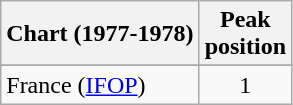<table class="wikitable">
<tr>
<th>Chart (1977-1978)</th>
<th>Peak<br>position</th>
</tr>
<tr>
</tr>
<tr>
<td>France (<a href='#'>IFOP</a>)</td>
<td align="center">1</td>
</tr>
</table>
